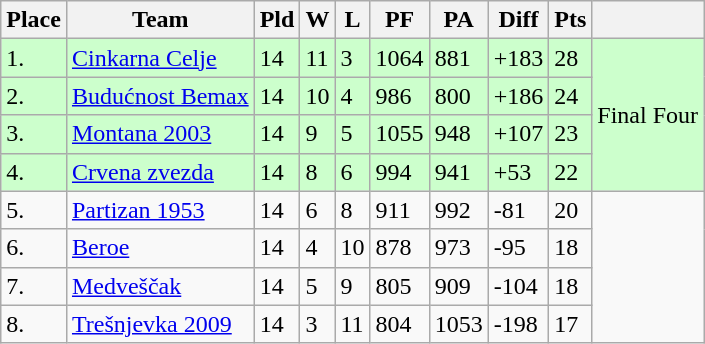<table class="wikitable">
<tr>
<th>Place</th>
<th>Team</th>
<th>Pld</th>
<th>W</th>
<th>L</th>
<th>PF</th>
<th>PA</th>
<th>Diff</th>
<th>Pts</th>
<th></th>
</tr>
<tr bgcolor=#ccffcc>
<td>1.</td>
<td> <a href='#'>Cinkarna Celje</a></td>
<td>14</td>
<td>11</td>
<td>3</td>
<td>1064</td>
<td>881</td>
<td>+183</td>
<td>28</td>
<td rowspan="4">Final Four</td>
</tr>
<tr bgcolor=#ccffcc>
<td>2.</td>
<td> <a href='#'>Budućnost Bemax</a></td>
<td>14</td>
<td>10</td>
<td>4</td>
<td>986</td>
<td>800</td>
<td>+186</td>
<td>24</td>
</tr>
<tr bgcolor=#ccffcc>
<td>3.</td>
<td> <a href='#'>Montana 2003</a></td>
<td>14</td>
<td>9</td>
<td>5</td>
<td>1055</td>
<td>948</td>
<td>+107</td>
<td>23</td>
</tr>
<tr bgcolor=#ccffcc>
<td>4.</td>
<td> <a href='#'>Crvena zvezda</a></td>
<td>14</td>
<td>8</td>
<td>6</td>
<td>994</td>
<td>941</td>
<td>+53</td>
<td>22</td>
</tr>
<tr>
<td>5.</td>
<td> <a href='#'>Partizan 1953</a></td>
<td>14</td>
<td>6</td>
<td>8</td>
<td>911</td>
<td>992</td>
<td>-81</td>
<td>20</td>
<td rowspan="4"></td>
</tr>
<tr>
<td>6.</td>
<td> <a href='#'>Beroe</a></td>
<td>14</td>
<td>4</td>
<td>10</td>
<td>878</td>
<td>973</td>
<td>-95</td>
<td>18</td>
</tr>
<tr>
<td>7.</td>
<td> <a href='#'>Medveščak</a></td>
<td>14</td>
<td>5</td>
<td>9</td>
<td>805</td>
<td>909</td>
<td>-104</td>
<td>18</td>
</tr>
<tr>
<td>8.</td>
<td> <a href='#'>Trešnjevka 2009</a></td>
<td>14</td>
<td>3</td>
<td>11</td>
<td>804</td>
<td>1053</td>
<td>-198</td>
<td>17</td>
</tr>
</table>
